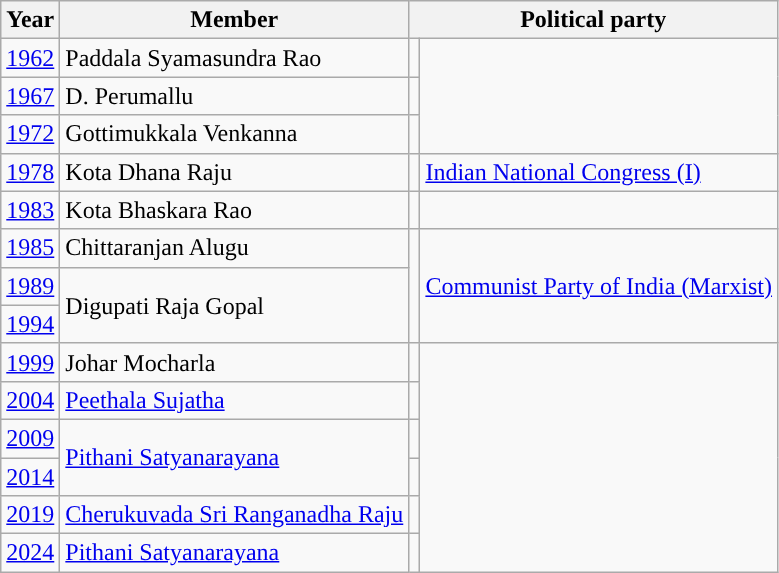<table class="wikitable sortable">
<tr>
<th>Year</th>
<th>Member</th>
<th colspan=2>Political party</th>
</tr>
<tr>
<td><a href='#'>1962</a></td>
<td>Paddala Syamasundra Rao</td>
<td></td>
</tr>
<tr>
<td><a href='#'>1967</a></td>
<td>D. Perumallu</td>
<td></td>
</tr>
<tr>
<td><a href='#'>1972</a></td>
<td>Gottimukkala Venkanna</td>
<td></td>
</tr>
<tr>
<td><a href='#'>1978</a></td>
<td>Kota Dhana Raju</td>
<td style="background-color: "></td>
<td><a href='#'>Indian National Congress (I)</a></td>
</tr>
<tr>
<td><a href='#'>1983</a></td>
<td>Kota Bhaskara Rao</td>
<td></td>
</tr>
<tr>
<td><a href='#'>1985</a></td>
<td>Chittaranjan Alugu</td>
<td rowspan=3 style="background-color: "></td>
<td rowspan=3><a href='#'>Communist Party of India (Marxist)</a></td>
</tr>
<tr>
<td><a href='#'>1989</a></td>
<td rowspan=2>Digupati Raja Gopal</td>
</tr>
<tr>
<td><a href='#'>1994</a></td>
</tr>
<tr>
<td><a href='#'>1999</a></td>
<td>Johar Mocharla</td>
<td></td>
</tr>
<tr>
<td><a href='#'>2004</a></td>
<td><a href='#'>Peethala Sujatha</a></td>
<td></td>
</tr>
<tr>
<td><a href='#'>2009</a></td>
<td rowspan=2><a href='#'>Pithani Satyanarayana</a></td>
<td></td>
</tr>
<tr>
<td><a href='#'>2014</a></td>
<td></td>
</tr>
<tr>
<td><a href='#'>2019</a></td>
<td><a href='#'>Cherukuvada Sri Ranganadha Raju</a></td>
<td></td>
</tr>
<tr>
<td><a href='#'>2024</a></td>
<td><a href='#'>Pithani Satyanarayana</a></td>
<td></td>
</tr>
</table>
